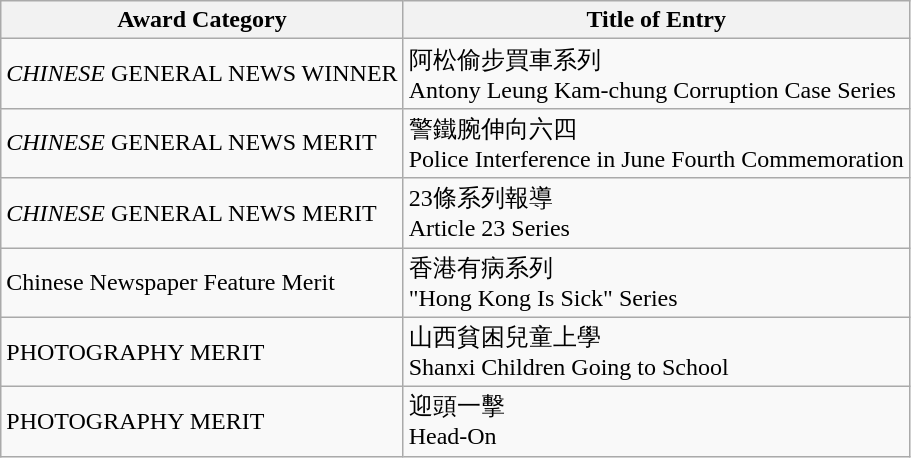<table class="wikitable">
<tr>
<th>Award Category</th>
<th>Title of Entry</th>
</tr>
<tr>
<td><em>CHINESE</em> GENERAL NEWS WINNER</td>
<td>阿松偷步買車系列<br>Antony Leung Kam-chung Corruption Case Series</td>
</tr>
<tr>
<td><em>CHINESE</em> GENERAL NEWS MERIT</td>
<td>警鐵腕伸向六四<br>Police Interference in June Fourth Commemoration</td>
</tr>
<tr>
<td><em>CHINESE</em> GENERAL NEWS MERIT</td>
<td>23條系列報導<br>Article 23 Series</td>
</tr>
<tr>
<td>Chinese Newspaper Feature Merit</td>
<td>香港有病系列<br>"Hong Kong Is Sick" Series</td>
</tr>
<tr>
<td>PHOTOGRAPHY MERIT</td>
<td>山西貧困兒童上學<br>Shanxi Children Going to School</td>
</tr>
<tr>
<td>PHOTOGRAPHY MERIT</td>
<td>迎頭一擊<br>Head-On</td>
</tr>
</table>
